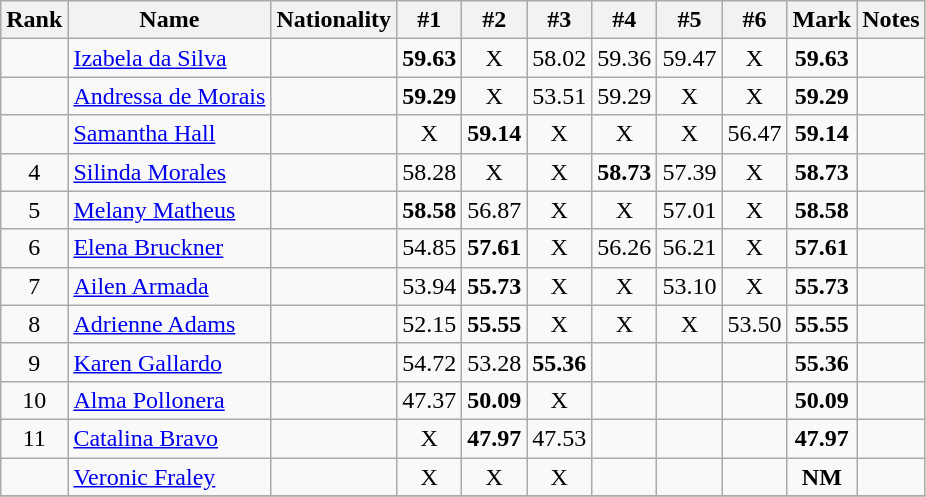<table class="wikitable sortable" style="text-align:center">
<tr>
<th>Rank</th>
<th>Name</th>
<th>Nationality</th>
<th>#1</th>
<th>#2</th>
<th>#3</th>
<th>#4</th>
<th>#5</th>
<th>#6</th>
<th>Mark</th>
<th>Notes</th>
</tr>
<tr>
<td></td>
<td align=left><a href='#'>Izabela da Silva</a></td>
<td align=left></td>
<td><strong>59.63</strong></td>
<td>X</td>
<td>58.02</td>
<td>59.36</td>
<td>59.47</td>
<td>X</td>
<td><strong>59.63</strong></td>
<td></td>
</tr>
<tr>
<td></td>
<td align=left><a href='#'>Andressa de Morais</a></td>
<td align=left></td>
<td><strong>59.29</strong></td>
<td>X</td>
<td>53.51</td>
<td>59.29</td>
<td>X</td>
<td>X</td>
<td><strong>59.29</strong></td>
<td></td>
</tr>
<tr>
<td></td>
<td align=left><a href='#'>Samantha Hall</a></td>
<td align=left></td>
<td>X</td>
<td><strong>59.14</strong></td>
<td>X</td>
<td>X</td>
<td>X</td>
<td>56.47</td>
<td><strong>59.14</strong></td>
<td></td>
</tr>
<tr>
<td>4</td>
<td align=left><a href='#'>Silinda Morales</a></td>
<td align=left></td>
<td>58.28</td>
<td>X</td>
<td>X</td>
<td><strong>58.73</strong></td>
<td>57.39</td>
<td>X</td>
<td><strong>58.73</strong></td>
<td></td>
</tr>
<tr>
<td>5</td>
<td align=left><a href='#'>Melany Matheus</a></td>
<td align=left></td>
<td><strong>58.58</strong></td>
<td>56.87</td>
<td>X</td>
<td>X</td>
<td>57.01</td>
<td>X</td>
<td><strong>58.58</strong></td>
<td></td>
</tr>
<tr>
<td>6</td>
<td align=left><a href='#'>Elena Bruckner</a></td>
<td align=left></td>
<td>54.85</td>
<td><strong>57.61</strong></td>
<td>X</td>
<td>56.26</td>
<td>56.21</td>
<td>X</td>
<td><strong>57.61</strong></td>
<td></td>
</tr>
<tr>
<td>7</td>
<td align=left><a href='#'>Ailen Armada</a></td>
<td align=left></td>
<td>53.94</td>
<td><strong>55.73</strong></td>
<td>X</td>
<td>X</td>
<td>53.10</td>
<td>X</td>
<td><strong>55.73</strong></td>
<td></td>
</tr>
<tr>
<td>8</td>
<td align=left><a href='#'>Adrienne Adams</a></td>
<td align=left></td>
<td>52.15</td>
<td><strong>55.55</strong></td>
<td>X</td>
<td>X</td>
<td>X</td>
<td>53.50</td>
<td><strong>55.55</strong></td>
<td></td>
</tr>
<tr>
<td>9</td>
<td align=left><a href='#'>Karen Gallardo</a></td>
<td align=left></td>
<td>54.72</td>
<td>53.28</td>
<td><strong>55.36</strong></td>
<td></td>
<td></td>
<td></td>
<td><strong>55.36</strong></td>
<td></td>
</tr>
<tr>
<td>10</td>
<td align=left><a href='#'>Alma Pollonera</a></td>
<td align=left></td>
<td>47.37</td>
<td><strong>50.09</strong></td>
<td>X</td>
<td></td>
<td></td>
<td></td>
<td><strong>50.09</strong></td>
<td></td>
</tr>
<tr>
<td>11</td>
<td align=left><a href='#'>Catalina Bravo</a></td>
<td align=left></td>
<td>X</td>
<td><strong>47.97</strong></td>
<td>47.53</td>
<td></td>
<td></td>
<td></td>
<td><strong>47.97</strong></td>
<td></td>
</tr>
<tr>
<td></td>
<td align=left><a href='#'>Veronic Fraley</a></td>
<td align=left></td>
<td>X</td>
<td>X</td>
<td>X</td>
<td></td>
<td></td>
<td></td>
<td><strong>NM</strong></td>
<td></td>
</tr>
<tr>
</tr>
</table>
